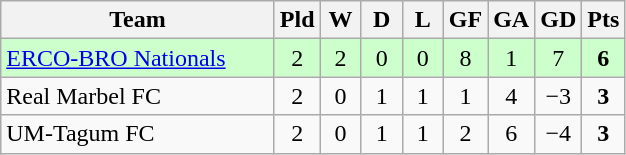<table class="wikitable" style="text-align: center;">
<tr>
<th width="175">Team</th>
<th width="20">Pld</th>
<th width="20">W</th>
<th width="20">D</th>
<th width="20">L</th>
<th width="20">GF</th>
<th width="20">GA</th>
<th width="20">GD</th>
<th width="20">Pts</th>
</tr>
<tr bgcolor=#ccffcc>
<td style="text-align:left;"><a href='#'>ERCO-BRO Nationals</a></td>
<td>2</td>
<td>2</td>
<td>0</td>
<td>0</td>
<td>8</td>
<td>1</td>
<td>7</td>
<td><strong>6</strong></td>
</tr>
<tr>
<td style="text-align:left;">Real Marbel FC</td>
<td>2</td>
<td>0</td>
<td>1</td>
<td>1</td>
<td>1</td>
<td>4</td>
<td>−3</td>
<td><strong>3</strong></td>
</tr>
<tr>
<td style="text-align:left;">UM-Tagum FC</td>
<td>2</td>
<td>0</td>
<td>1</td>
<td>1</td>
<td>2</td>
<td>6</td>
<td>−4</td>
<td><strong>3</strong></td>
</tr>
</table>
